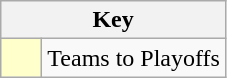<table class="wikitable" style="text-align: center;">
<tr>
<th colspan=2>Key</th>
</tr>
<tr>
<td style="background:#ffffcc; width:20px;"></td>
<td align=left>Teams to Playoffs</td>
</tr>
</table>
